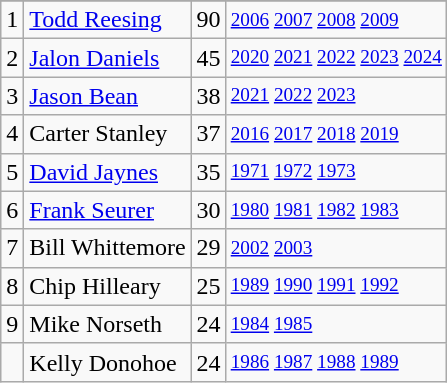<table class="wikitable">
<tr>
</tr>
<tr>
<td>1</td>
<td><a href='#'>Todd Reesing</a></td>
<td>90</td>
<td style="font-size:80%;"><a href='#'>2006</a> <a href='#'>2007</a> <a href='#'>2008</a> <a href='#'>2009</a></td>
</tr>
<tr>
<td>2</td>
<td><a href='#'>Jalon Daniels</a></td>
<td>45</td>
<td style="font-size:80%;"><a href='#'>2020</a> <a href='#'>2021</a> <a href='#'>2022</a> <a href='#'>2023</a> <a href='#'>2024</a></td>
</tr>
<tr>
<td>3</td>
<td><a href='#'>Jason Bean</a></td>
<td>38</td>
<td style="font-size:80%;"><a href='#'>2021</a> <a href='#'>2022</a> <a href='#'>2023</a></td>
</tr>
<tr>
<td>4</td>
<td>Carter Stanley</td>
<td>37</td>
<td style="font-size:80%;"><a href='#'>2016</a> <a href='#'>2017</a> <a href='#'>2018</a> <a href='#'>2019</a></td>
</tr>
<tr>
<td>5</td>
<td><a href='#'>David Jaynes</a></td>
<td>35</td>
<td style="font-size:80%;"><a href='#'>1971</a> <a href='#'>1972</a> <a href='#'>1973</a></td>
</tr>
<tr>
<td>6</td>
<td><a href='#'>Frank Seurer</a></td>
<td>30</td>
<td style="font-size:80%;"><a href='#'>1980</a> <a href='#'>1981</a> <a href='#'>1982</a> <a href='#'>1983</a></td>
</tr>
<tr>
<td>7</td>
<td>Bill Whittemore</td>
<td>29</td>
<td style="font-size:80%;"><a href='#'>2002</a> <a href='#'>2003</a></td>
</tr>
<tr>
<td>8</td>
<td>Chip Hilleary</td>
<td>25</td>
<td style="font-size:80%;"><a href='#'>1989</a> <a href='#'>1990</a> <a href='#'>1991</a> <a href='#'>1992</a></td>
</tr>
<tr>
<td>9</td>
<td>Mike Norseth</td>
<td>24</td>
<td style="font-size:80%;"><a href='#'>1984</a> <a href='#'>1985</a></td>
</tr>
<tr>
<td></td>
<td>Kelly Donohoe</td>
<td>24</td>
<td style="font-size:80%;"><a href='#'>1986</a> <a href='#'>1987</a> <a href='#'>1988</a> <a href='#'>1989</a></td>
</tr>
</table>
